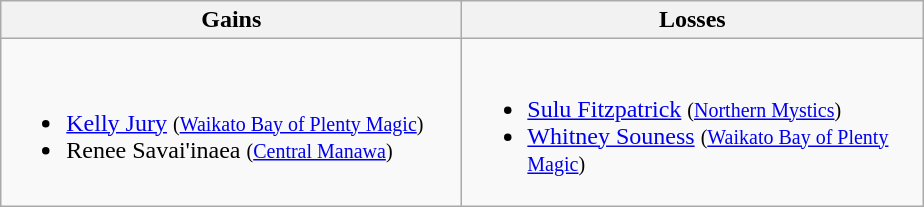<table class=wikitable>
<tr>
<th width=300> Gains</th>
<th width=300> Losses</th>
</tr>
<tr>
<td><br><ul><li><a href='#'>Kelly Jury</a> <small>(<a href='#'>Waikato Bay of Plenty Magic</a>)</small></li><li>Renee Savai'inaea <small>(<a href='#'>Central Manawa</a>)</small></li></ul></td>
<td><br><ul><li><a href='#'>Sulu Fitzpatrick</a> <small>(<a href='#'>Northern Mystics</a>)</small></li><li><a href='#'>Whitney Souness</a> <small>(<a href='#'>Waikato Bay of Plenty Magic</a>)</small></li></ul></td>
</tr>
</table>
